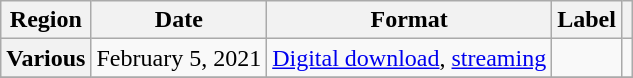<table class="wikitable plainrowheaders">
<tr>
<th>Region</th>
<th>Date</th>
<th>Format</th>
<th>Label</th>
<th></th>
</tr>
<tr>
<th scope="row">Various</th>
<td>February 5, 2021</td>
<td><a href='#'>Digital download</a>, <a href='#'>streaming</a></td>
<td></td>
<td></td>
</tr>
<tr>
</tr>
</table>
